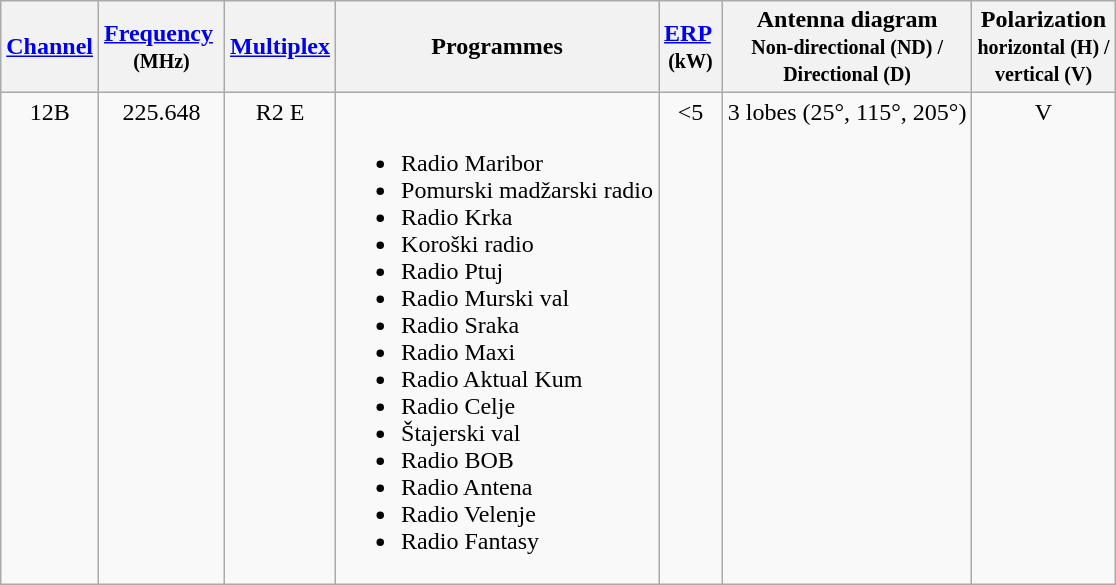<table class="wikitable sortable">
<tr>
<th><a href='#'>Channel</a></th>
<th><a href='#'>Frequency</a> <br><small>(MHz)</small></th>
<th><a href='#'>Multiplex</a></th>
<th>Programmes</th>
<th><a href='#'>ERP</a> <br><small>(kW)</small></th>
<th>Antenna diagram<br><small>Non-directional (ND) /<br>Directional (D)</small></th>
<th>Polarization<br><small>horizontal (H) /<br>vertical (V)</small></th>
</tr>
<tr valign="top">
<td align="center">12B</td>
<td align="center">225.648</td>
<td align="center">R2 E</td>
<td><br><ul><li>Radio Maribor</li><li>Pomurski madžarski radio</li><li>Radio Krka</li><li>Koroški radio</li><li>Radio Ptuj</li><li>Radio Murski val</li><li>Radio Sraka</li><li>Radio Maxi</li><li>Radio Aktual Kum</li><li>Radio Celje</li><li>Štajerski val</li><li>Radio BOB</li><li>Radio Antena</li><li>Radio Velenje</li><li>Radio Fantasy</li></ul></td>
<td align="center"><5</td>
<td align="center">3 lobes (25°, 115°, 205°)</td>
<td align="center">V</td>
</tr>
</table>
